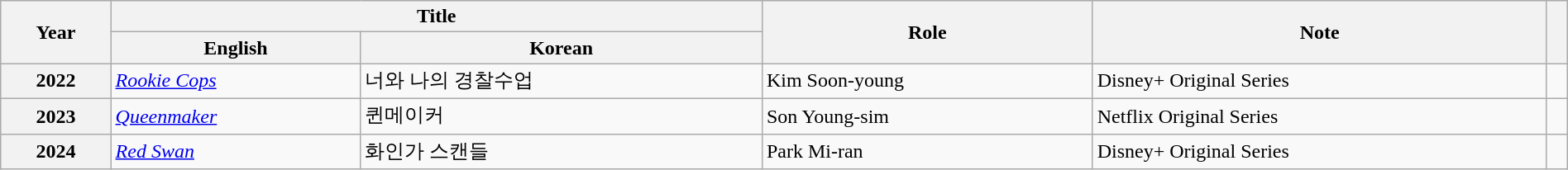<table class="wikitable sortable plainrowheaders" style="clear:none; font-size:100%; padding:0 auto; width:100%; margin:auto">
<tr>
<th rowspan="2" scope="col">Year</th>
<th colspan="2" scope="col">Title</th>
<th rowspan="2" scope="col">Role</th>
<th rowspan="2" scope="col" class="unsortable">Note</th>
<th rowspan="2" scope="col" class="unsortable"></th>
</tr>
<tr>
<th>English</th>
<th>Korean</th>
</tr>
<tr>
<th scope="row">2022</th>
<td><em><a href='#'>Rookie Cops</a></em></td>
<td>너와 나의 경찰수업</td>
<td>Kim Soon-young</td>
<td>Disney+ Original Series</td>
<td></td>
</tr>
<tr>
<th scope="row">2023</th>
<td><em><a href='#'>Queenmaker</a></em></td>
<td>퀸메이커</td>
<td>Son Young-sim</td>
<td>Netflix Original Series</td>
<td></td>
</tr>
<tr>
<th scope="row">2024</th>
<td><em><a href='#'>Red Swan</a></em></td>
<td>화인가 스캔들</td>
<td>Park Mi-ran</td>
<td>Disney+ Original Series</td>
<td></td>
</tr>
</table>
